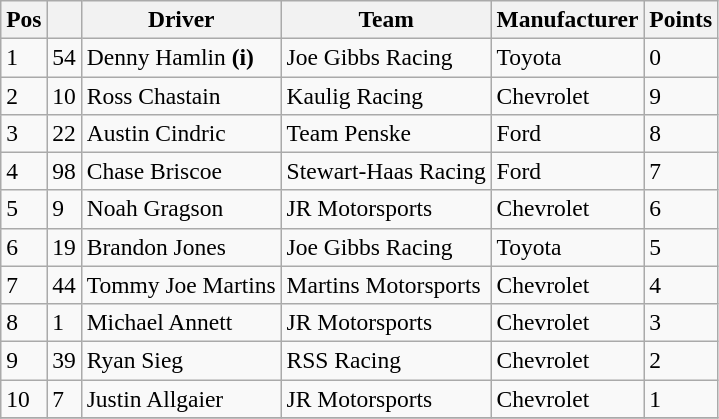<table class="wikitable" style="font-size:98%">
<tr>
<th>Pos</th>
<th></th>
<th>Driver</th>
<th>Team</th>
<th>Manufacturer</th>
<th>Points</th>
</tr>
<tr>
<td>1</td>
<td>54</td>
<td>Denny Hamlin <strong>(i)</strong></td>
<td>Joe Gibbs Racing</td>
<td>Toyota</td>
<td>0</td>
</tr>
<tr>
<td>2</td>
<td>10</td>
<td>Ross Chastain</td>
<td>Kaulig Racing</td>
<td>Chevrolet</td>
<td>9</td>
</tr>
<tr>
<td>3</td>
<td>22</td>
<td>Austin Cindric</td>
<td>Team Penske</td>
<td>Ford</td>
<td>8</td>
</tr>
<tr>
<td>4</td>
<td>98</td>
<td>Chase Briscoe</td>
<td>Stewart-Haas Racing</td>
<td>Ford</td>
<td>7</td>
</tr>
<tr>
<td>5</td>
<td>9</td>
<td>Noah Gragson</td>
<td>JR Motorsports</td>
<td>Chevrolet</td>
<td>6</td>
</tr>
<tr>
<td>6</td>
<td>19</td>
<td>Brandon Jones</td>
<td>Joe Gibbs Racing</td>
<td>Toyota</td>
<td>5</td>
</tr>
<tr>
<td>7</td>
<td>44</td>
<td>Tommy Joe Martins</td>
<td>Martins Motorsports</td>
<td>Chevrolet</td>
<td>4</td>
</tr>
<tr>
<td>8</td>
<td>1</td>
<td>Michael Annett</td>
<td>JR Motorsports</td>
<td>Chevrolet</td>
<td>3</td>
</tr>
<tr>
<td>9</td>
<td>39</td>
<td>Ryan Sieg</td>
<td>RSS Racing</td>
<td>Chevrolet</td>
<td>2</td>
</tr>
<tr>
<td>10</td>
<td>7</td>
<td>Justin Allgaier</td>
<td>JR Motorsports</td>
<td>Chevrolet</td>
<td>1</td>
</tr>
<tr>
</tr>
</table>
